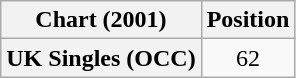<table class="wikitable plainrowheaders" style="text-align:center">
<tr>
<th scope="col">Chart (2001)</th>
<th scope="col">Position</th>
</tr>
<tr>
<th scope="row">UK Singles (OCC)</th>
<td>62</td>
</tr>
</table>
